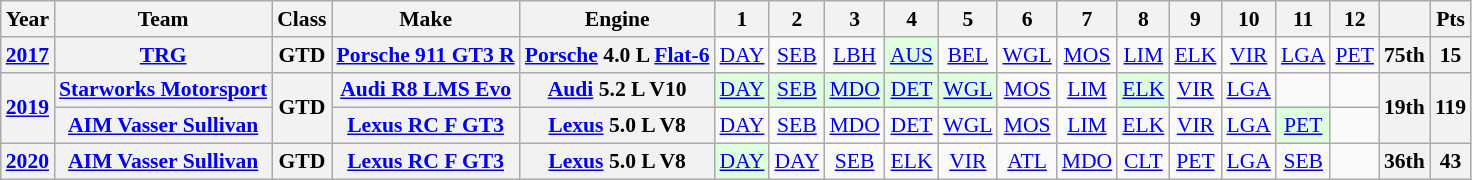<table class="wikitable" style="text-align:center; font-size:90%">
<tr>
<th>Year</th>
<th>Team</th>
<th>Class</th>
<th>Make</th>
<th>Engine</th>
<th>1</th>
<th>2</th>
<th>3</th>
<th>4</th>
<th>5</th>
<th>6</th>
<th>7</th>
<th>8</th>
<th>9</th>
<th>10</th>
<th>11</th>
<th>12</th>
<th></th>
<th>Pts</th>
</tr>
<tr>
<th><a href='#'>2017</a></th>
<th><a href='#'>TRG</a></th>
<th>GTD</th>
<th><a href='#'>Porsche 911 GT3 R</a></th>
<th><a href='#'>Porsche</a> 4.0 L <a href='#'>Flat-6</a></th>
<td><a href='#'>DAY</a></td>
<td><a href='#'>SEB</a></td>
<td><a href='#'>LBH</a></td>
<td style="background:#DFFFDF;"><a href='#'>AUS</a><br></td>
<td><a href='#'>BEL</a></td>
<td><a href='#'>WGL</a></td>
<td><a href='#'>MOS</a></td>
<td><a href='#'>LIM</a></td>
<td><a href='#'>ELK</a></td>
<td><a href='#'>VIR</a></td>
<td><a href='#'>LGA</a></td>
<td><a href='#'>PET</a></td>
<th>75th</th>
<th>15</th>
</tr>
<tr>
<th rowspan=2><a href='#'>2019</a></th>
<th><a href='#'>Starworks Motorsport</a></th>
<th rowspan=2>GTD</th>
<th><a href='#'>Audi R8 LMS Evo</a></th>
<th><a href='#'>Audi</a> 5.2 L V10</th>
<td style="background:#DFFFDF;"><a href='#'>DAY</a><br></td>
<td style="background:#DFFFDF;"><a href='#'>SEB</a><br></td>
<td style="background:#DFFFDF;"><a href='#'>MDO</a> <br></td>
<td style="background:#DFFFDF;"><a href='#'>DET</a> <br></td>
<td style="background:#DFFFDF;"><a href='#'>WGL</a><br></td>
<td><a href='#'>MOS</a></td>
<td><a href='#'>LIM</a></td>
<td style="background:#DFFFDF;"><a href='#'>ELK</a><br></td>
<td><a href='#'>VIR</a></td>
<td><a href='#'>LGA</a></td>
<td></td>
<td></td>
<th rowspan=2>19th</th>
<th rowspan=2>119</th>
</tr>
<tr>
<th><a href='#'>AIM Vasser Sullivan</a></th>
<th><a href='#'>Lexus RC F GT3</a></th>
<th><a href='#'>Lexus</a> 5.0 L V8</th>
<td><a href='#'>DAY</a></td>
<td><a href='#'>SEB</a></td>
<td><a href='#'>MDO</a></td>
<td><a href='#'>DET</a></td>
<td><a href='#'>WGL</a></td>
<td><a href='#'>MOS</a></td>
<td><a href='#'>LIM</a></td>
<td><a href='#'>ELK</a></td>
<td><a href='#'>VIR</a></td>
<td><a href='#'>LGA</a></td>
<td style="background:#DFFFDF;"><a href='#'>PET</a><br></td>
<td></td>
</tr>
<tr>
<th><a href='#'>2020</a></th>
<th><a href='#'>AIM Vasser Sullivan</a></th>
<th>GTD</th>
<th><a href='#'>Lexus RC F GT3</a></th>
<th><a href='#'>Lexus</a> 5.0 L V8</th>
<td style="background:#DFFFDF;"><a href='#'>DAY</a><br></td>
<td><a href='#'>DAY</a></td>
<td><a href='#'>SEB</a></td>
<td><a href='#'>ELK</a></td>
<td><a href='#'>VIR</a></td>
<td><a href='#'>ATL</a></td>
<td><a href='#'>MDO</a></td>
<td><a href='#'>CLT</a></td>
<td><a href='#'>PET</a></td>
<td><a href='#'>LGA</a></td>
<td><a href='#'>SEB</a></td>
<td></td>
<th>36th</th>
<th>43</th>
</tr>
</table>
